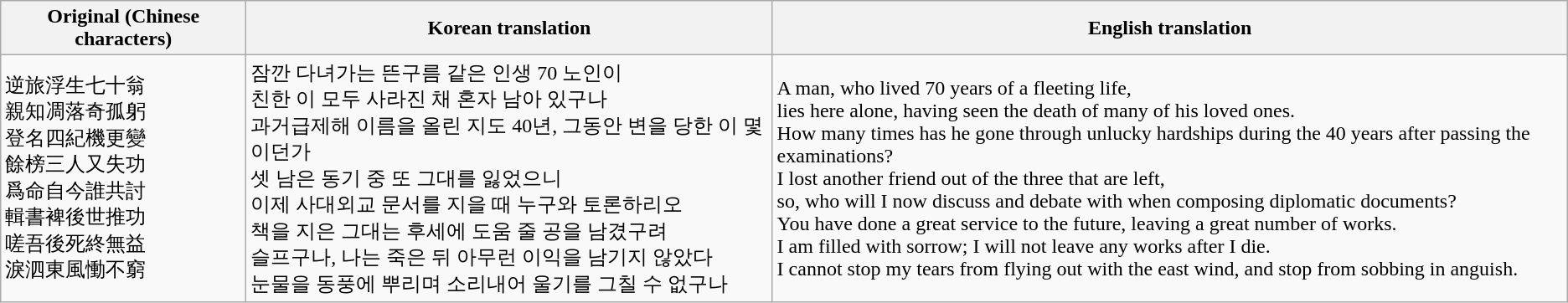<table class="wikitable">
<tr>
<th>Original (Chinese characters)</th>
<th>Korean translation</th>
<th>English translation</th>
</tr>
<tr>
<td>逆旅浮生七十翁<br>親知凋落奇孤躬<br>登名四紀機更變<br>餘榜三人又失功<br>爲命自今誰共討<br>輯書裨後世推功<br>嗟吾後死終無益<br>淚泗東風慟不窮</td>
<td>잠깐 다녀가는 뜬구름 같은 인생 70 노인이<br>친한 이 모두 사라진 채 혼자 남아 있구나<br>과거급제해 이름을 올린 지도 40년, 그동안 변을 당한 이 몇이던가<br>셋 남은 동기 중 또 그대를 잃었으니<br>이제 사대외교 문서를 지을 때 누구와 토론하리오<br>책을 지은 그대는 후세에 도움 줄 공을 남겼구려<br>슬프구나, 나는 죽은 뒤 아무런 이익을 남기지 않았다<br>눈물을 동풍에 뿌리며 소리내어 울기를 그칠 수 없구나</td>
<td>A man, who lived 70 years of a fleeting life,<br>lies here alone, having seen the death of many of his loved ones.<br>How many times has he gone through unlucky hardships during the 40 years after passing the examinations?<br>I lost another friend out of the three that are left,<br>so, who will I now discuss and debate with when composing diplomatic documents?<br>You have done a great service to the future, leaving a great number of works.<br>I am filled with sorrow; I will not leave any works after I die.<br>I cannot stop my tears from flying out with the east wind, and stop from sobbing in anguish.</td>
</tr>
</table>
